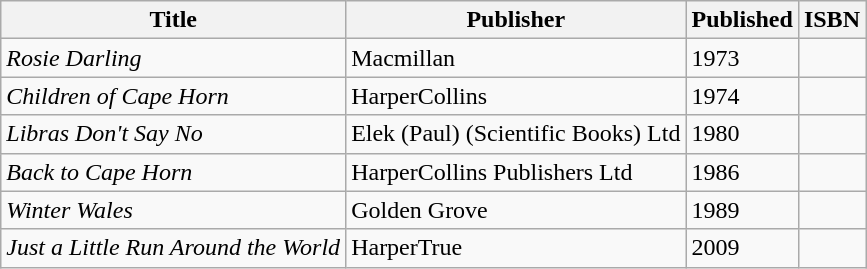<table class="wikitable" border="1">
<tr>
<th>Title</th>
<th>Publisher</th>
<th>Published</th>
<th>ISBN</th>
</tr>
<tr>
<td><em>Rosie Darling</em></td>
<td>Macmillan</td>
<td>1973</td>
<td></td>
</tr>
<tr>
<td><em>Children of Cape Horn</em></td>
<td>HarperCollins</td>
<td>1974</td>
<td></td>
</tr>
<tr>
<td><em>Libras Don't Say No</em></td>
<td>Elek (Paul) (Scientific Books) Ltd</td>
<td>1980</td>
<td></td>
</tr>
<tr>
<td><em>Back to Cape Horn</em></td>
<td>HarperCollins Publishers Ltd</td>
<td>1986</td>
<td></td>
</tr>
<tr>
<td><em>Winter Wales</em></td>
<td>Golden Grove</td>
<td>1989</td>
<td></td>
</tr>
<tr>
<td><em>Just a Little Run Around the World</em></td>
<td>HarperTrue</td>
<td>2009</td>
<td></td>
</tr>
</table>
